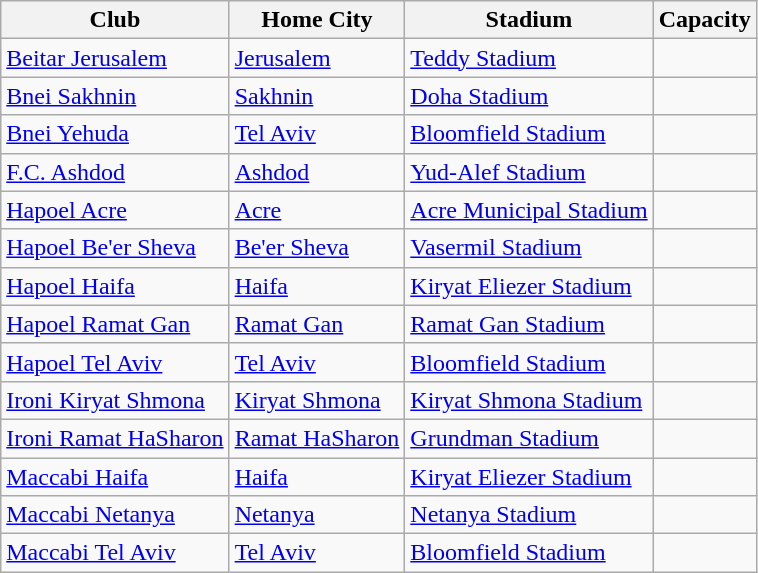<table class="wikitable sortable">
<tr>
<th>Club</th>
<th>Home City</th>
<th>Stadium</th>
<th>Capacity</th>
</tr>
<tr>
<td><a href='#'>Beitar Jerusalem</a></td>
<td><a href='#'>Jerusalem</a></td>
<td><a href='#'>Teddy Stadium</a></td>
<td align="center"></td>
</tr>
<tr>
<td><a href='#'>Bnei Sakhnin</a></td>
<td><a href='#'>Sakhnin</a></td>
<td><a href='#'>Doha Stadium</a></td>
<td align="center"></td>
</tr>
<tr>
<td><a href='#'>Bnei Yehuda</a></td>
<td><a href='#'>Tel Aviv</a></td>
<td><a href='#'>Bloomfield Stadium</a></td>
<td align="center"></td>
</tr>
<tr>
<td><a href='#'>F.C. Ashdod</a></td>
<td><a href='#'>Ashdod</a></td>
<td><a href='#'>Yud-Alef Stadium</a></td>
<td align="center"></td>
</tr>
<tr>
<td><a href='#'>Hapoel Acre</a></td>
<td><a href='#'>Acre</a></td>
<td><a href='#'>Acre Municipal Stadium</a></td>
<td align="center"></td>
</tr>
<tr>
<td><a href='#'>Hapoel Be'er Sheva</a></td>
<td><a href='#'>Be'er Sheva</a></td>
<td><a href='#'>Vasermil Stadium</a></td>
<td align="center"></td>
</tr>
<tr>
<td><a href='#'>Hapoel Haifa</a></td>
<td><a href='#'>Haifa</a></td>
<td><a href='#'>Kiryat Eliezer Stadium</a></td>
<td align="center"></td>
</tr>
<tr>
<td><a href='#'>Hapoel Ramat Gan</a></td>
<td><a href='#'>Ramat Gan</a></td>
<td><a href='#'>Ramat Gan Stadium</a></td>
<td align="center"></td>
</tr>
<tr>
<td><a href='#'>Hapoel Tel Aviv</a></td>
<td><a href='#'>Tel Aviv</a></td>
<td><a href='#'>Bloomfield Stadium</a></td>
<td align="center"></td>
</tr>
<tr>
<td><a href='#'>Ironi Kiryat Shmona</a></td>
<td><a href='#'>Kiryat Shmona</a></td>
<td><a href='#'>Kiryat Shmona Stadium</a></td>
<td align="center"></td>
</tr>
<tr>
<td><a href='#'>Ironi Ramat HaSharon</a></td>
<td><a href='#'>Ramat HaSharon</a></td>
<td><a href='#'>Grundman Stadium</a></td>
<td align="center"></td>
</tr>
<tr>
<td><a href='#'>Maccabi Haifa</a></td>
<td><a href='#'>Haifa</a></td>
<td><a href='#'>Kiryat Eliezer Stadium</a></td>
<td align="center"></td>
</tr>
<tr>
<td><a href='#'>Maccabi Netanya</a></td>
<td><a href='#'>Netanya</a></td>
<td><a href='#'>Netanya Stadium</a></td>
<td align="center"></td>
</tr>
<tr>
<td><a href='#'>Maccabi Tel Aviv</a></td>
<td><a href='#'>Tel Aviv</a></td>
<td><a href='#'>Bloomfield Stadium</a></td>
<td align="center"></td>
</tr>
</table>
